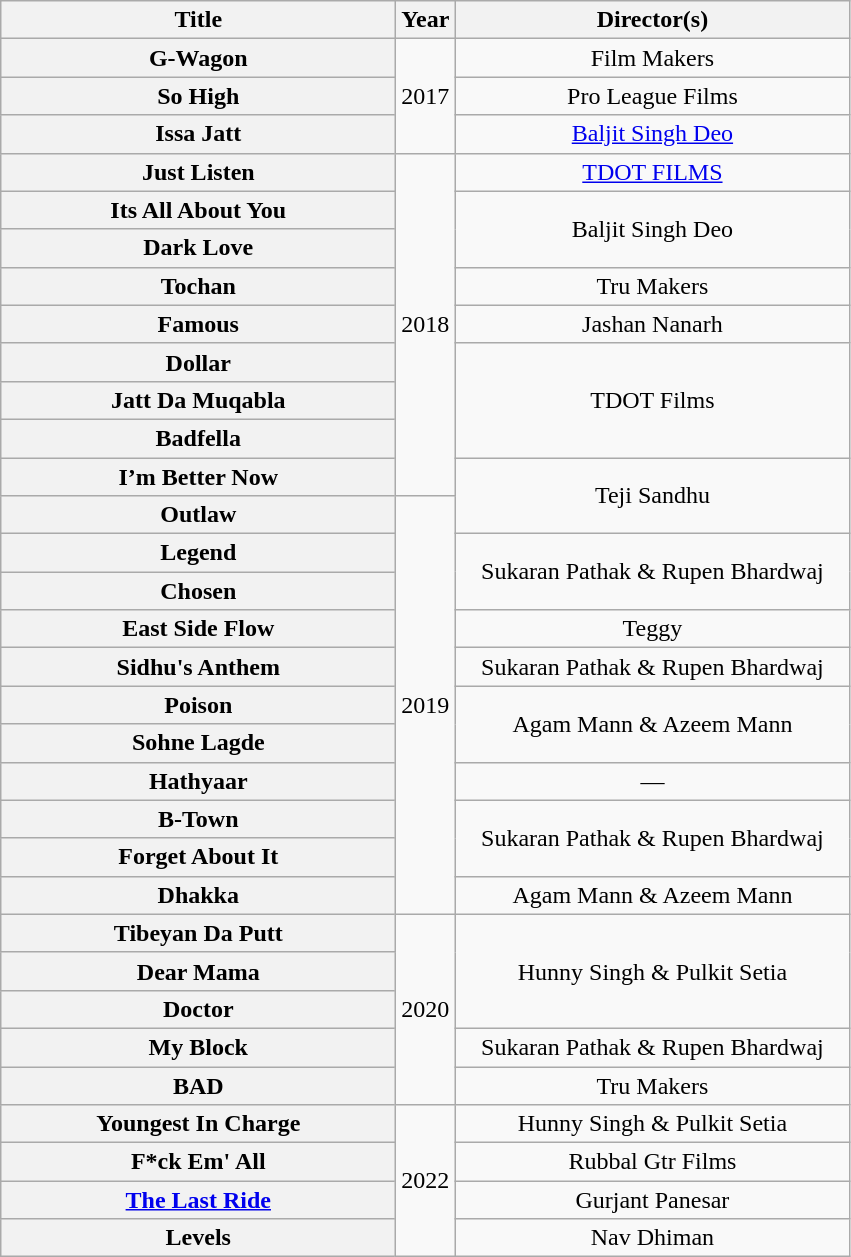<table class="wikitable plainrowheaders" style="text-align:center;">
<tr>
<th scope="col" style="width:16em;">Title</th>
<th scope="col">Year</th>
<th scope="col" style="width:16em;">Director(s)</th>
</tr>
<tr>
<th scope="row">G-Wagon<br></th>
<td rowspan="3">2017</td>
<td>Film Makers</td>
</tr>
<tr>
<th scope="row">So High</th>
<td>Pro League Films</td>
</tr>
<tr>
<th scope="row">Issa Jatt<br></th>
<td><a href='#'>Baljit Singh Deo</a></td>
</tr>
<tr>
<th scope="row">Just Listen<br></th>
<td rowspan="9">2018</td>
<td><a href='#'>TDOT FILMS</a></td>
</tr>
<tr>
<th scope="row">Its All About You</th>
<td rowspan="2">Baljit Singh Deo</td>
</tr>
<tr>
<th scope="row">Dark Love</th>
</tr>
<tr>
<th scope="row">Tochan</th>
<td>Tru Makers</td>
</tr>
<tr>
<th scope="row">Famous</th>
<td>Jashan Nanarh</td>
</tr>
<tr>
<th scope="row">Dollar</th>
<td rowspan="3">TDOT Films</td>
</tr>
<tr>
<th scope="row">Jatt Da Muqabla</th>
</tr>
<tr>
<th scope="row">Badfella</th>
</tr>
<tr>
<th scope="row">I’m Better Now</th>
<td rowspan="2">Teji Sandhu</td>
</tr>
<tr>
<th scope="row">Outlaw</th>
<td rowspan="11">2019</td>
</tr>
<tr>
<th scope="row">Legend</th>
<td rowspan="2">Sukaran Pathak & Rupen Bhardwaj</td>
</tr>
<tr>
<th scope="row">Chosen<br></th>
</tr>
<tr>
<th scope="row">East Side Flow<br></th>
<td>Teggy</td>
</tr>
<tr>
<th scope="row">Sidhu's Anthem<br></th>
<td>Sukaran Pathak & Rupen Bhardwaj</td>
</tr>
<tr>
<th scope="row">Poison<br></th>
<td rowspan="2">Agam Mann & Azeem Mann</td>
</tr>
<tr>
<th scope="row">Sohne Lagde<br></th>
</tr>
<tr>
<th scope="row">Hathyaar</th>
<td>—</td>
</tr>
<tr>
<th scope="row">B-Town<br></th>
<td rowspan="2">Sukaran Pathak & Rupen Bhardwaj</td>
</tr>
<tr>
<th scope="row">Forget About It<br></th>
</tr>
<tr>
<th scope="row">Dhakka</th>
<td>Agam Mann & Azeem Mann</td>
</tr>
<tr>
<th scope="row">Tibeyan Da Putt</th>
<td rowspan="5">2020</td>
<td rowspan="3">Hunny Singh & Pulkit Setia</td>
</tr>
<tr>
<th scope="row">Dear Mama</th>
</tr>
<tr>
<th scope="row">Doctor</th>
</tr>
<tr>
<th scope="row">My Block</th>
<td>Sukaran Pathak & Rupen Bhardwaj</td>
</tr>
<tr>
<th scope="row">BAD</th>
<td>Tru Makers</td>
</tr>
<tr>
<th scope="row">Youngest In Charge<br></th>
<td rowspan="4">2022</td>
<td>Hunny Singh & Pulkit Setia</td>
</tr>
<tr>
<th scope="row">F*ck Em' All<br></th>
<td>Rubbal Gtr Films</td>
</tr>
<tr>
<th scope="row"><a href='#'>The Last Ride</a></th>
<td>Gurjant Panesar</td>
</tr>
<tr>
<th scope="row">Levels<br></th>
<td>Nav Dhiman</td>
</tr>
</table>
